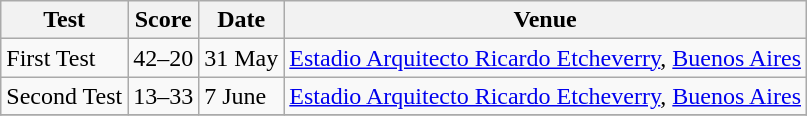<table class="wikitable">
<tr>
<th>Test</th>
<th>Score</th>
<th>Date</th>
<th>Venue</th>
</tr>
<tr>
<td>First Test</td>
<td align=center>42–20</td>
<td>31 May</td>
<td><a href='#'>Estadio Arquitecto Ricardo Etcheverry</a>, <a href='#'>Buenos Aires</a></td>
</tr>
<tr>
<td>Second Test</td>
<td align="center">13–33</td>
<td>7 June</td>
<td><a href='#'>Estadio Arquitecto Ricardo Etcheverry</a>, <a href='#'>Buenos Aires</a></td>
</tr>
<tr>
</tr>
</table>
